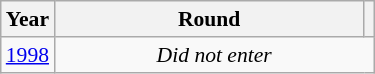<table class="wikitable" style="text-align: center; font-size:90%">
<tr>
<th>Year</th>
<th style="width:200px">Round</th>
<th></th>
</tr>
<tr>
<td><a href='#'>1998</a></td>
<td colspan="2"><em>Did not enter</em></td>
</tr>
</table>
